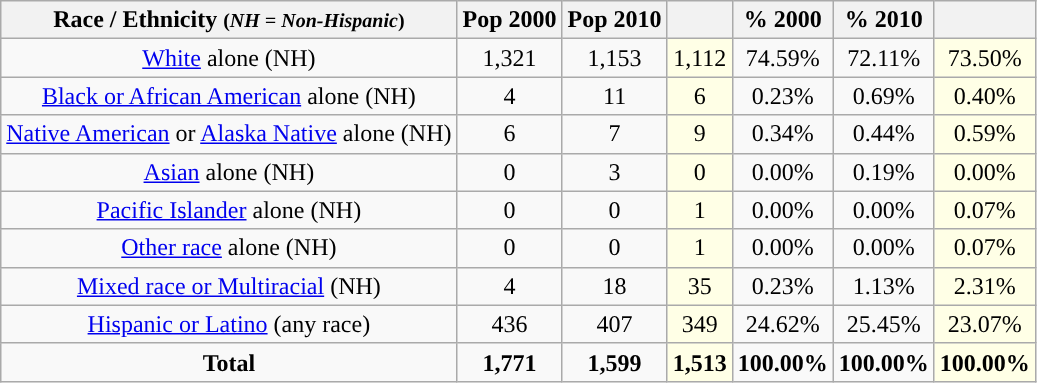<table class="wikitable" style="text-align:center;">
<tr>
<th>Race / Ethnicity <small>(<em>NH = Non-Hispanic</em>)</small></th>
<th>Pop 2000</th>
<th>Pop 2010</th>
<th></th>
<th>% 2000</th>
<th>% 2010</th>
<th></th>
</tr>
<tr>
<td><a href='#'>White</a> alone (NH)</td>
<td>1,321</td>
<td>1,153</td>
<td style='background: #ffffe6;'>1,112</td>
<td>74.59%</td>
<td>72.11%</td>
<td style='background: #ffffe6;'>73.50%</td>
</tr>
<tr>
<td><a href='#'>Black or African American</a> alone (NH)</td>
<td>4</td>
<td>11</td>
<td style='background: #ffffe6;'>6</td>
<td>0.23%</td>
<td>0.69%</td>
<td style='background: #ffffe6;'>0.40%</td>
</tr>
<tr>
<td><a href='#'>Native American</a> or <a href='#'>Alaska Native</a> alone (NH)</td>
<td>6</td>
<td>7</td>
<td style='background: #ffffe6;'>9</td>
<td>0.34%</td>
<td>0.44%</td>
<td style='background: #ffffe6;'>0.59%</td>
</tr>
<tr>
<td><a href='#'>Asian</a> alone (NH)</td>
<td>0</td>
<td>3</td>
<td style='background: #ffffe6;'>0</td>
<td>0.00%</td>
<td>0.19%</td>
<td style='background: #ffffe6;'>0.00%</td>
</tr>
<tr>
<td><a href='#'>Pacific Islander</a> alone (NH)</td>
<td>0</td>
<td>0</td>
<td style='background: #ffffe6;'>1</td>
<td>0.00%</td>
<td>0.00%</td>
<td style='background: #ffffe6;'>0.07%</td>
</tr>
<tr>
<td><a href='#'>Other race</a> alone (NH)</td>
<td>0</td>
<td>0</td>
<td style='background: #ffffe6;'>1</td>
<td>0.00%</td>
<td>0.00%</td>
<td style='background: #ffffe6;'>0.07%</td>
</tr>
<tr>
<td><a href='#'>Mixed race or Multiracial</a> (NH)</td>
<td>4</td>
<td>18</td>
<td style='background: #ffffe6;'>35</td>
<td>0.23%</td>
<td>1.13%</td>
<td style='background: #ffffe6;'>2.31%</td>
</tr>
<tr>
<td><a href='#'>Hispanic or Latino</a> (any race)</td>
<td>436</td>
<td>407</td>
<td style='background: #ffffe6;'>349</td>
<td>24.62%</td>
<td>25.45%</td>
<td style='background: #ffffe6;'>23.07%</td>
</tr>
<tr>
<td><strong>Total</strong></td>
<td><strong>1,771</strong></td>
<td><strong>1,599</strong></td>
<td style='background: #ffffe6;'><strong>1,513</strong></td>
<td><strong>100.00%</strong></td>
<td><strong>100.00%</strong></td>
<td style='background: #ffffe6;'><strong>100.00%</strong></td>
</tr>
</table>
